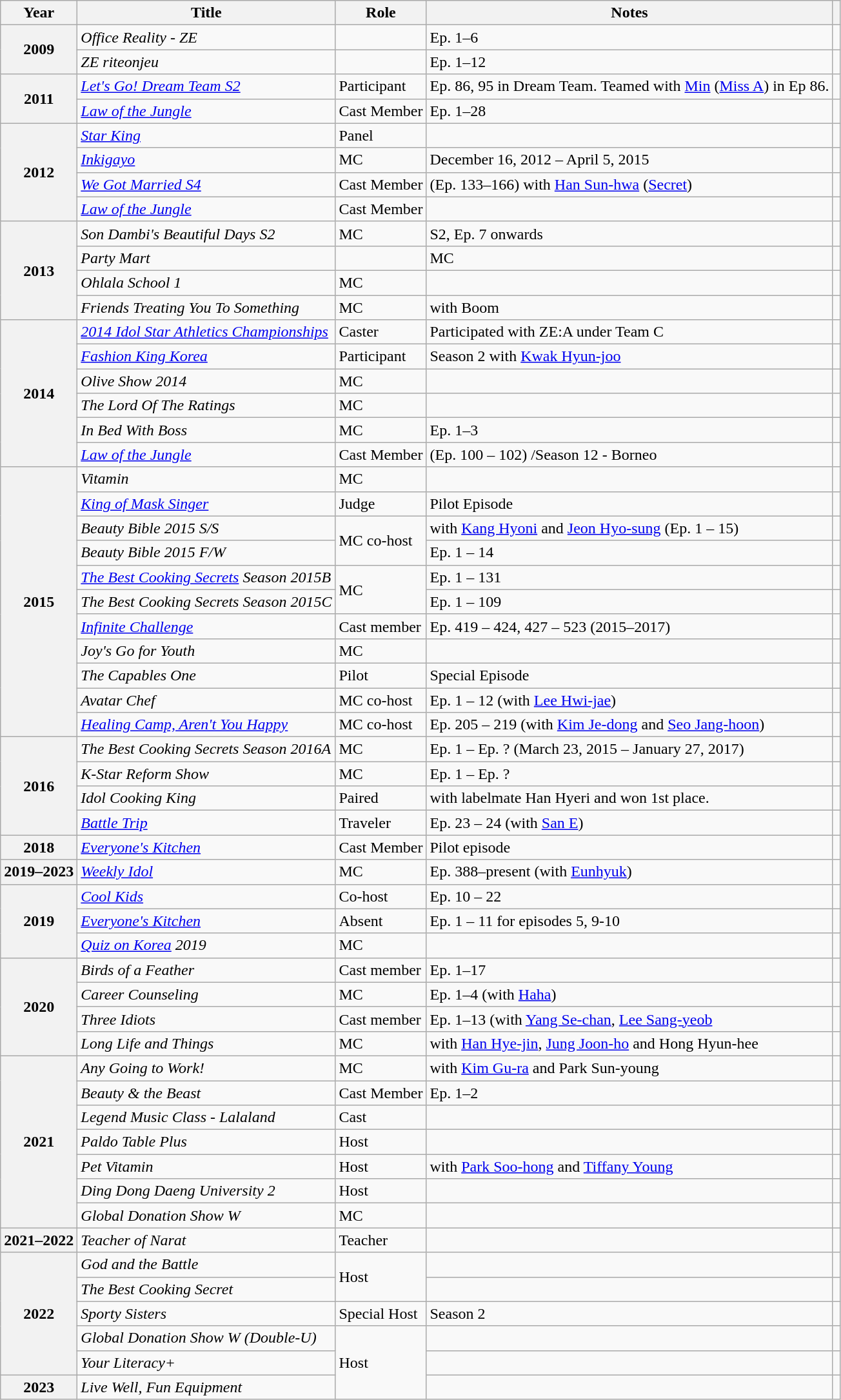<table class="wikitable sortable plainrowheaders">
<tr>
<th scope="col">Year</th>
<th scope="col">Title</th>
<th scope="col">Role</th>
<th scope="col">Notes</th>
<th scope="col" class="unsortable"></th>
</tr>
<tr>
<th scope="row" rowspan="2">2009</th>
<td><em>Office Reality - ZE</em></td>
<td></td>
<td>Ep. 1–6</td>
<td></td>
</tr>
<tr>
<td><em>ZE riteonjeu</em></td>
<td></td>
<td>Ep. 1–12</td>
<td></td>
</tr>
<tr>
<th scope="row" rowspan="2">2011</th>
<td><em><a href='#'>Let's Go! Dream Team S2</a></em></td>
<td>Participant</td>
<td>Ep. 86, 95 in Dream Team. Teamed with <a href='#'>Min</a> (<a href='#'>Miss A</a>) in Ep 86.</td>
<td></td>
</tr>
<tr>
<td><em><a href='#'>Law of the Jungle</a></em></td>
<td>Cast Member</td>
<td>Ep. 1–28</td>
<td></td>
</tr>
<tr>
<th scope="row" rowspan="4">2012</th>
<td><em><a href='#'>Star King</a></em></td>
<td>Panel</td>
<td></td>
<td></td>
</tr>
<tr>
<td><em><a href='#'>Inkigayo</a></em></td>
<td>MC</td>
<td>December 16, 2012 – April 5, 2015</td>
<td></td>
</tr>
<tr>
<td><em><a href='#'>We Got Married S4</a></em></td>
<td>Cast Member</td>
<td>(Ep. 133–166) with <a href='#'>Han Sun-hwa</a> (<a href='#'>Secret</a>)</td>
<td></td>
</tr>
<tr>
<td><em><a href='#'>Law of the Jungle</a></em></td>
<td>Cast Member</td>
<td></td>
<td></td>
</tr>
<tr>
<th scope="row" rowspan="4">2013</th>
<td><em>Son Dambi's Beautiful Days S2</em></td>
<td>MC</td>
<td>S2, Ep. 7 onwards</td>
<td></td>
</tr>
<tr>
<td><em>Party Mart</em></td>
<td></td>
<td>MC</td>
<td></td>
</tr>
<tr>
<td><em>Ohlala School 1</em></td>
<td>MC</td>
<td></td>
<td></td>
</tr>
<tr>
<td><em>Friends Treating You To Something</em></td>
<td>MC</td>
<td>with Boom</td>
<td></td>
</tr>
<tr>
<th scope="row" rowspan="6">2014</th>
<td><em><a href='#'>2014 Idol Star Athletics Championships</a></em></td>
<td>Caster</td>
<td>Participated with ZE:A under Team C</td>
<td></td>
</tr>
<tr>
<td><em><a href='#'>Fashion King Korea</a></em></td>
<td>Participant</td>
<td>Season 2 with <a href='#'>Kwak Hyun-joo</a></td>
<td></td>
</tr>
<tr>
<td><em>Olive Show 2014</em></td>
<td>MC</td>
<td></td>
<td></td>
</tr>
<tr>
<td><em>The Lord Of The Ratings</em></td>
<td>MC</td>
<td></td>
<td></td>
</tr>
<tr>
<td><em>In Bed With Boss</em></td>
<td>MC</td>
<td>Ep. 1–3</td>
<td></td>
</tr>
<tr>
<td><em><a href='#'>Law of the Jungle</a></em></td>
<td>Cast Member</td>
<td>(Ep. 100 – 102) /Season 12 - Borneo</td>
<td></td>
</tr>
<tr>
<th scope="row" rowspan="11">2015</th>
<td><em>Vitamin</em></td>
<td>MC</td>
<td></td>
<td></td>
</tr>
<tr>
<td><em><a href='#'>King of Mask Singer</a></em></td>
<td>Judge</td>
<td>Pilot Episode</td>
<td></td>
</tr>
<tr>
<td><em>Beauty Bible 2015 S/S</em></td>
<td rowspan=2>MC co-host</td>
<td>with <a href='#'>Kang Hyoni</a> and <a href='#'>Jeon Hyo-sung</a> (Ep. 1 – 15)</td>
<td></td>
</tr>
<tr>
<td><em>Beauty Bible 2015 F/W</em></td>
<td>Ep. 1 – 14</td>
<td></td>
</tr>
<tr>
<td><em><a href='#'>The Best Cooking Secrets</a> Season 2015B</em></td>
<td rowspan=2>MC</td>
<td>Ep. 1 – 131</td>
<td></td>
</tr>
<tr>
<td><em>The Best Cooking Secrets Season 2015C</em></td>
<td>Ep. 1 – 109</td>
<td></td>
</tr>
<tr>
<td><em><a href='#'>Infinite Challenge</a></em></td>
<td>Cast member</td>
<td>Ep. 419 – 424, 427 – 523 (2015–2017)</td>
<td></td>
</tr>
<tr>
<td><em>Joy's Go for Youth</em></td>
<td>MC</td>
<td></td>
<td></td>
</tr>
<tr>
<td><em>The Capables One</em></td>
<td>Pilot</td>
<td>Special Episode</td>
<td></td>
</tr>
<tr>
<td><em>Avatar Chef</em></td>
<td>MC co-host</td>
<td>Ep. 1 – 12 (with <a href='#'>Lee Hwi-jae</a>)</td>
<td></td>
</tr>
<tr>
<td><em><a href='#'>Healing Camp, Aren't You Happy</a></em></td>
<td>MC co-host</td>
<td>Ep. 205 – 219 (with <a href='#'>Kim Je-dong</a> and <a href='#'>Seo Jang-hoon</a>)</td>
<td></td>
</tr>
<tr>
<th scope="row" rowspan="4">2016</th>
<td><em>The Best Cooking Secrets Season 2016A</em></td>
<td>MC</td>
<td>Ep. 1 – Ep. ? (March 23, 2015 – January 27, 2017)</td>
<td></td>
</tr>
<tr>
<td><em>K-Star Reform Show</em></td>
<td>MC</td>
<td>Ep. 1 – Ep. ?</td>
<td></td>
</tr>
<tr>
<td><em>Idol Cooking King</em></td>
<td>Paired</td>
<td>with labelmate Han Hyeri and won 1st place.</td>
<td></td>
</tr>
<tr>
<td><em><a href='#'>Battle Trip</a></em></td>
<td>Traveler</td>
<td>Ep. 23 – 24 (with <a href='#'>San E</a>)</td>
<td></td>
</tr>
<tr>
<th scope="row">2018</th>
<td><em><a href='#'>Everyone's Kitchen</a></em></td>
<td>Cast Member</td>
<td>Pilot episode</td>
<td></td>
</tr>
<tr>
<th scope="row">2019–2023</th>
<td><em><a href='#'>Weekly Idol</a></em></td>
<td>MC</td>
<td>Ep. 388–present  (with <a href='#'>Eunhyuk</a>)</td>
<td></td>
</tr>
<tr>
<th rowspan="3" scope="row">2019</th>
<td><em><a href='#'>Cool Kids</a></em></td>
<td>Co-host</td>
<td>Ep. 10 – 22</td>
<td></td>
</tr>
<tr>
<td><em><a href='#'>Everyone's Kitchen</a></em></td>
<td>Absent</td>
<td>Ep. 1 – 11 for episodes 5, 9-10</td>
<td></td>
</tr>
<tr>
<td><em><a href='#'>Quiz on Korea</a> 2019</em></td>
<td>MC</td>
<td></td>
<td></td>
</tr>
<tr>
<th scope="row" rowspan="4">2020</th>
<td><em>Birds of a Feather</em></td>
<td>Cast member</td>
<td>Ep. 1–17</td>
<td></td>
</tr>
<tr>
<td><em>Career Counseling</em></td>
<td>MC</td>
<td>Ep. 1–4 (with <a href='#'>Haha</a>)</td>
<td></td>
</tr>
<tr>
<td><em>Three Idiots</em></td>
<td>Cast member</td>
<td>Ep. 1–13 (with <a href='#'>Yang Se-chan</a>, <a href='#'>Lee Sang-yeob</a></td>
<td></td>
</tr>
<tr>
<td><em>Long Life and Things</em></td>
<td>MC</td>
<td>with <a href='#'>Han Hye-jin</a>, <a href='#'>Jung Joon-ho</a> and  Hong Hyun-hee</td>
<td></td>
</tr>
<tr>
<th scope="row" rowspan="7">2021</th>
<td><em>Any Going to Work!</em></td>
<td>MC</td>
<td>with <a href='#'>Kim Gu-ra</a> and  Park Sun-young</td>
<td></td>
</tr>
<tr>
<td><em>Beauty & the Beast</em></td>
<td>Cast Member</td>
<td>Ep. 1–2</td>
<td></td>
</tr>
<tr>
<td><em>Legend Music Class - Lalaland</em></td>
<td>Cast</td>
<td></td>
<td></td>
</tr>
<tr>
<td><em>Paldo Table Plus</em></td>
<td>Host</td>
<td></td>
<td></td>
</tr>
<tr>
<td><em>Pet Vitamin</em></td>
<td>Host</td>
<td>with <a href='#'>Park Soo-hong</a> and <a href='#'>Tiffany Young</a></td>
<td></td>
</tr>
<tr>
<td><em>Ding Dong Daeng University 2</em></td>
<td>Host</td>
<td></td>
<td></td>
</tr>
<tr>
<td><em>Global Donation Show W</em></td>
<td>MC</td>
<td></td>
<td></td>
</tr>
<tr>
<th scope="row">2021–2022</th>
<td><em>Teacher of Narat</em></td>
<td>Teacher</td>
<td></td>
<td></td>
</tr>
<tr>
<th scope="row" rowspan=5>2022</th>
<td><em>God and the Battle</em></td>
<td rowspan=2>Host</td>
<td></td>
<td></td>
</tr>
<tr>
<td><em>The Best Cooking Secret</em></td>
<td></td>
<td></td>
</tr>
<tr>
<td><em>Sporty Sisters</em></td>
<td>Special Host</td>
<td>Season 2</td>
<td></td>
</tr>
<tr>
<td><em>Global Donation Show W (Double-U)</em></td>
<td rowspan=3>Host</td>
<td></td>
<td></td>
</tr>
<tr>
<td><em>Your Literacy+</em></td>
<td></td>
<td></td>
</tr>
<tr>
<th scope="row">2023</th>
<td><em>Live Well, Fun Equipment</em></td>
<td></td>
<td></td>
</tr>
</table>
